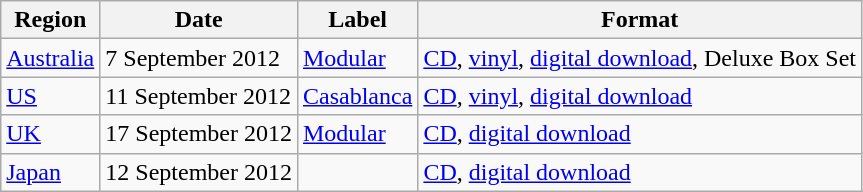<table class="wikitable">
<tr>
<th>Region</th>
<th>Date</th>
<th>Label</th>
<th>Format</th>
</tr>
<tr>
<td><a href='#'>Australia</a></td>
<td>7 September 2012</td>
<td><a href='#'>Modular</a></td>
<td><a href='#'>CD</a>, <a href='#'>vinyl</a>, <a href='#'>digital download</a>, Deluxe Box Set</td>
</tr>
<tr>
<td><a href='#'>US</a></td>
<td>11 September 2012</td>
<td><a href='#'>Casablanca</a></td>
<td><a href='#'>CD</a>, <a href='#'>vinyl</a>, <a href='#'>digital download</a></td>
</tr>
<tr>
<td><a href='#'>UK</a></td>
<td>17 September 2012</td>
<td><a href='#'>Modular</a></td>
<td><a href='#'>CD</a>, <a href='#'>digital download</a></td>
</tr>
<tr>
<td><a href='#'>Japan</a></td>
<td>12 September 2012</td>
<td></td>
<td><a href='#'>CD</a>, <a href='#'>digital download</a></td>
</tr>
</table>
